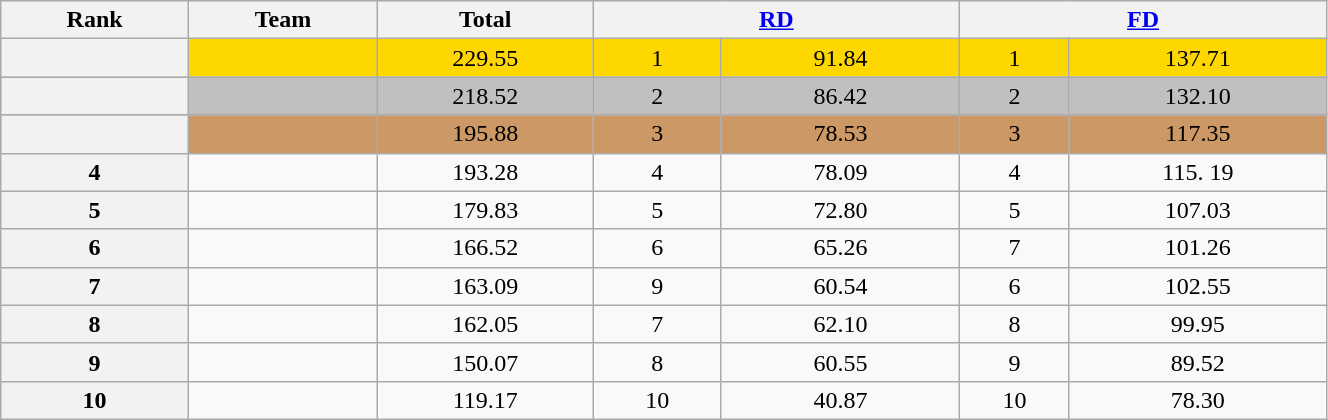<table class="wikitable sortable" style="text-align:center; width:70%">
<tr>
<th scope="col">Rank</th>
<th scope="col">Team</th>
<th scope="col">Total</th>
<th scope="col" colspan="2" width="80px"><a href='#'>RD</a></th>
<th scope="col" colspan="2" width="80px"><a href='#'>FD</a></th>
</tr>
<tr bgcolor="gold">
<th scope="row"></th>
<td align="left"></td>
<td>229.55</td>
<td>1</td>
<td>91.84</td>
<td>1</td>
<td>137.71</td>
</tr>
<tr bgcolor="silver">
<th scope="row"></th>
<td align="left"></td>
<td>218.52</td>
<td>2</td>
<td>86.42</td>
<td>2</td>
<td>132.10</td>
</tr>
<tr bgcolor="cc9966">
<th scope="row"></th>
<td align="left"></td>
<td>195.88</td>
<td>3</td>
<td>78.53</td>
<td>3</td>
<td>117.35</td>
</tr>
<tr>
<th scope="row">4</th>
<td align="left"></td>
<td>193.28</td>
<td>4</td>
<td>78.09</td>
<td>4</td>
<td>115. 19</td>
</tr>
<tr>
<th scope="row">5</th>
<td align="left"></td>
<td>179.83</td>
<td>5</td>
<td>72.80</td>
<td>5</td>
<td>107.03</td>
</tr>
<tr>
<th scope="row">6</th>
<td align="left"></td>
<td>166.52</td>
<td>6</td>
<td>65.26</td>
<td>7</td>
<td>101.26</td>
</tr>
<tr>
<th scope="row">7</th>
<td align="left"></td>
<td>163.09</td>
<td>9</td>
<td>60.54</td>
<td>6</td>
<td>102.55</td>
</tr>
<tr>
<th scope="row">8</th>
<td align="left"></td>
<td>162.05</td>
<td>7</td>
<td>62.10</td>
<td>8</td>
<td>99.95</td>
</tr>
<tr>
<th scope="row">9</th>
<td align="left"></td>
<td>150.07</td>
<td>8</td>
<td>60.55</td>
<td>9</td>
<td>89.52</td>
</tr>
<tr>
<th scope="row">10</th>
<td align="left"></td>
<td>119.17</td>
<td>10</td>
<td>40.87</td>
<td>10</td>
<td>78.30</td>
</tr>
</table>
